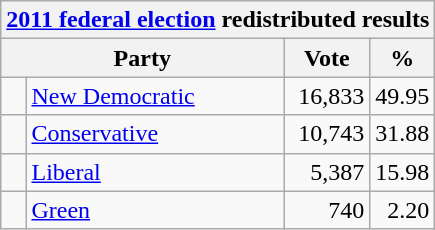<table class="wikitable">
<tr>
<th colspan="4"><a href='#'>2011 federal election</a> redistributed results</th>
</tr>
<tr>
<th bgcolor="#DDDDFF" width="130px" colspan="2">Party</th>
<th bgcolor="#DDDDFF" width="50px">Vote</th>
<th bgcolor="#DDDDFF" width="30px">%</th>
</tr>
<tr>
<td> </td>
<td><a href='#'>New Democratic</a></td>
<td align=right>16,833</td>
<td align=right>49.95</td>
</tr>
<tr>
<td> </td>
<td><a href='#'>Conservative</a></td>
<td align=right>10,743</td>
<td align=right>31.88</td>
</tr>
<tr>
<td> </td>
<td><a href='#'>Liberal</a></td>
<td align=right>5,387</td>
<td align=right>15.98</td>
</tr>
<tr>
<td> </td>
<td><a href='#'>Green</a></td>
<td align=right>740</td>
<td align=right>2.20</td>
</tr>
</table>
